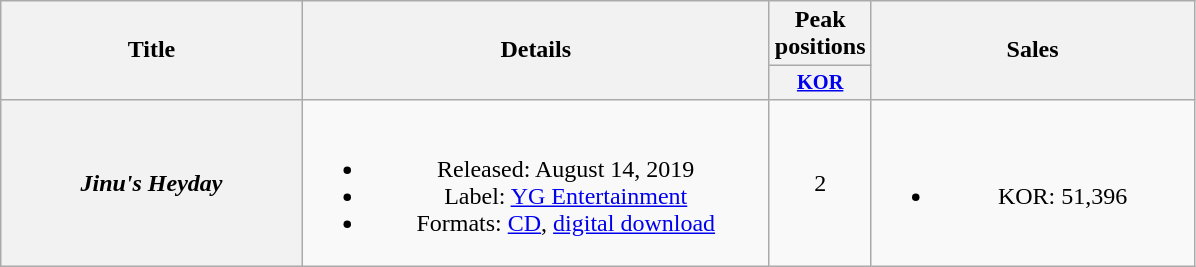<table class="wikitable plainrowheaders" style="text-align:center;">
<tr>
<th scope="col" rowspan="2" style="width:12.1em;">Title</th>
<th rowspan="2" style="width:19em;">Details</th>
<th scope="col" colspan="1">Peak positions</th>
<th scope="col" rowspan="2" style="width:13em;">Sales</th>
</tr>
<tr>
<th scope="col" style="width:2.5em;font-size:85%;"><a href='#'>KOR</a><br></th>
</tr>
<tr>
<th scope="row"><em>Jinu's Heyday</em></th>
<td><br><ul><li>Released: August 14, 2019</li><li>Label: <a href='#'>YG Entertainment</a></li><li>Formats: <a href='#'>CD</a>, <a href='#'>digital download</a></li></ul></td>
<td>2</td>
<td><br><ul><li>KOR: 51,396</li></ul></td>
</tr>
</table>
